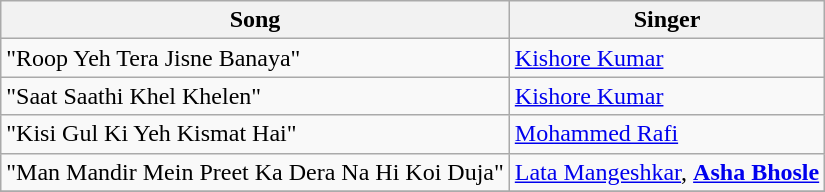<table class="wikitable">
<tr>
<th>Song</th>
<th>Singer</th>
</tr>
<tr>
<td>"Roop Yeh Tera Jisne Banaya"</td>
<td><a href='#'>Kishore Kumar</a></td>
</tr>
<tr>
<td>"Saat Saathi Khel Khelen"</td>
<td><a href='#'>Kishore Kumar</a></td>
</tr>
<tr>
<td>"Kisi Gul Ki Yeh Kismat Hai"</td>
<td><a href='#'>Mohammed Rafi</a></td>
</tr>
<tr>
<td>"Man Mandir Mein Preet Ka Dera Na Hi Koi Duja"</td>
<td><a href='#'>Lata Mangeshkar</a>, <strong><a href='#'>Asha Bhosle</a></strong></td>
</tr>
<tr>
</tr>
</table>
